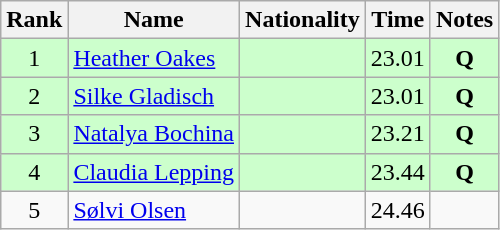<table class="wikitable sortable" style="text-align:center">
<tr>
<th>Rank</th>
<th>Name</th>
<th>Nationality</th>
<th>Time</th>
<th>Notes</th>
</tr>
<tr bgcolor=ccffcc>
<td>1</td>
<td align=left><a href='#'>Heather Oakes</a></td>
<td align=left></td>
<td>23.01</td>
<td><strong>Q</strong></td>
</tr>
<tr bgcolor=ccffcc>
<td>2</td>
<td align=left><a href='#'>Silke Gladisch</a></td>
<td align=left></td>
<td>23.01</td>
<td><strong>Q</strong></td>
</tr>
<tr bgcolor=ccffcc>
<td>3</td>
<td align=left><a href='#'>Natalya Bochina</a></td>
<td align=left></td>
<td>23.21</td>
<td><strong>Q</strong></td>
</tr>
<tr bgcolor=ccffcc>
<td>4</td>
<td align=left><a href='#'>Claudia Lepping</a></td>
<td align=left></td>
<td>23.44</td>
<td><strong>Q</strong></td>
</tr>
<tr>
<td>5</td>
<td align=left><a href='#'>Sølvi Olsen</a></td>
<td align=left></td>
<td>24.46</td>
<td></td>
</tr>
</table>
